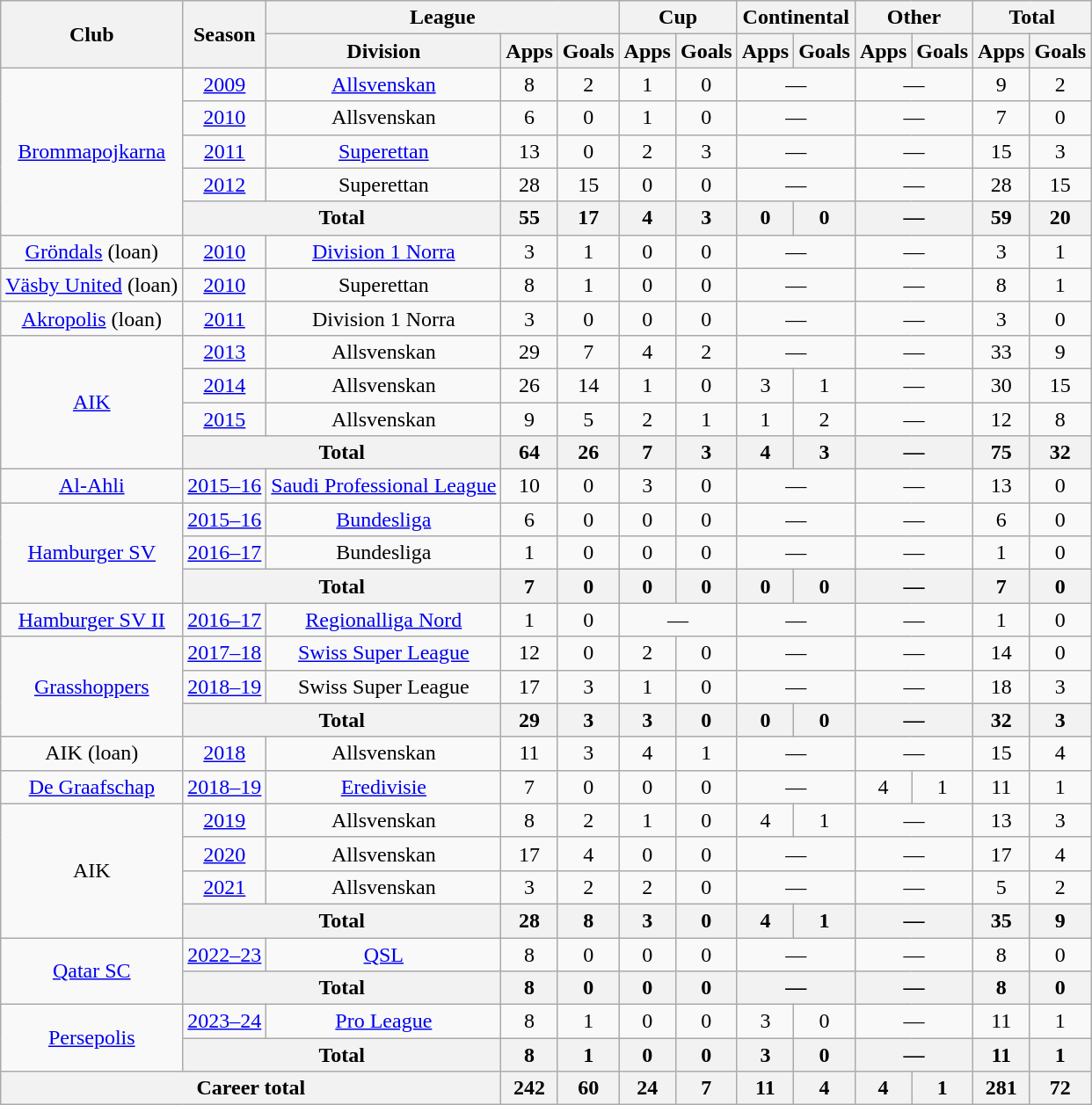<table class="wikitable" style="text-align:center">
<tr>
<th rowspan="2">Club</th>
<th rowspan="2">Season</th>
<th colspan="3">League</th>
<th colspan="2">Cup</th>
<th colspan="2">Continental</th>
<th colspan="2">Other</th>
<th colspan="2">Total</th>
</tr>
<tr>
<th>Division</th>
<th>Apps</th>
<th>Goals</th>
<th>Apps</th>
<th>Goals</th>
<th>Apps</th>
<th>Goals</th>
<th>Apps</th>
<th>Goals</th>
<th>Apps</th>
<th>Goals</th>
</tr>
<tr>
<td rowspan="5"><a href='#'>Brommapojkarna</a></td>
<td><a href='#'>2009</a></td>
<td><a href='#'>Allsvenskan</a></td>
<td>8</td>
<td>2</td>
<td>1</td>
<td>0</td>
<td colspan="2">—</td>
<td colspan="2">—</td>
<td>9</td>
<td>2</td>
</tr>
<tr>
<td><a href='#'>2010</a></td>
<td>Allsvenskan</td>
<td>6</td>
<td>0</td>
<td>1</td>
<td>0</td>
<td colspan="2">—</td>
<td colspan="2">—</td>
<td>7</td>
<td>0</td>
</tr>
<tr>
<td><a href='#'>2011</a></td>
<td><a href='#'>Superettan</a></td>
<td>13</td>
<td>0</td>
<td>2</td>
<td>3</td>
<td colspan="2">—</td>
<td colspan="2">—</td>
<td>15</td>
<td>3</td>
</tr>
<tr>
<td><a href='#'>2012</a></td>
<td>Superettan</td>
<td>28</td>
<td>15</td>
<td>0</td>
<td>0</td>
<td colspan="2">—</td>
<td colspan="2">—</td>
<td>28</td>
<td>15</td>
</tr>
<tr>
<th colspan="2">Total</th>
<th>55</th>
<th>17</th>
<th>4</th>
<th>3</th>
<th>0</th>
<th>0</th>
<th colspan="2">—</th>
<th>59</th>
<th>20</th>
</tr>
<tr>
<td><a href='#'>Gröndals</a> (loan)</td>
<td><a href='#'>2010</a></td>
<td><a href='#'>Division 1 Norra</a></td>
<td>3</td>
<td>1</td>
<td>0</td>
<td>0</td>
<td colspan="2">—</td>
<td colspan="2">—</td>
<td>3</td>
<td>1</td>
</tr>
<tr>
<td><a href='#'>Väsby United</a> (loan)</td>
<td><a href='#'>2010</a></td>
<td>Superettan</td>
<td>8</td>
<td>1</td>
<td>0</td>
<td>0</td>
<td colspan="2">—</td>
<td colspan="2">—</td>
<td>8</td>
<td>1</td>
</tr>
<tr>
<td><a href='#'>Akropolis</a> (loan)</td>
<td><a href='#'>2011</a></td>
<td>Division 1 Norra</td>
<td>3</td>
<td>0</td>
<td>0</td>
<td>0</td>
<td colspan="2">—</td>
<td colspan="2">—</td>
<td>3</td>
<td>0</td>
</tr>
<tr>
<td rowspan="4"><a href='#'>AIK</a></td>
<td><a href='#'>2013</a></td>
<td>Allsvenskan</td>
<td>29</td>
<td>7</td>
<td>4</td>
<td>2</td>
<td colspan="2">—</td>
<td colspan="2">—</td>
<td>33</td>
<td>9</td>
</tr>
<tr>
<td><a href='#'>2014</a></td>
<td>Allsvenskan</td>
<td>26</td>
<td>14</td>
<td>1</td>
<td>0</td>
<td>3</td>
<td>1</td>
<td colspan="2">—</td>
<td>30</td>
<td>15</td>
</tr>
<tr>
<td><a href='#'>2015</a></td>
<td>Allsvenskan</td>
<td>9</td>
<td>5</td>
<td>2</td>
<td>1</td>
<td>1</td>
<td>2</td>
<td colspan="2">—</td>
<td>12</td>
<td>8</td>
</tr>
<tr>
<th colspan="2">Total</th>
<th>64</th>
<th>26</th>
<th>7</th>
<th>3</th>
<th>4</th>
<th>3</th>
<th colspan="2">—</th>
<th>75</th>
<th>32</th>
</tr>
<tr>
<td><a href='#'>Al-Ahli</a></td>
<td><a href='#'>2015–16</a></td>
<td><a href='#'>Saudi Professional League</a></td>
<td>10</td>
<td>0</td>
<td>3</td>
<td>0</td>
<td colspan="2">—</td>
<td colspan="2">—</td>
<td>13</td>
<td>0</td>
</tr>
<tr>
<td rowspan="3"><a href='#'>Hamburger SV</a></td>
<td><a href='#'>2015–16</a></td>
<td><a href='#'>Bundesliga</a></td>
<td>6</td>
<td>0</td>
<td>0</td>
<td>0</td>
<td colspan="2">—</td>
<td colspan="2">—</td>
<td>6</td>
<td>0</td>
</tr>
<tr>
<td><a href='#'>2016–17</a></td>
<td>Bundesliga</td>
<td>1</td>
<td>0</td>
<td>0</td>
<td>0</td>
<td colspan="2">—</td>
<td colspan="2">—</td>
<td>1</td>
<td>0</td>
</tr>
<tr>
<th colspan="2">Total</th>
<th>7</th>
<th>0</th>
<th>0</th>
<th>0</th>
<th>0</th>
<th>0</th>
<th colspan="2">—</th>
<th>7</th>
<th>0</th>
</tr>
<tr>
<td><a href='#'>Hamburger SV II</a></td>
<td><a href='#'>2016–17</a></td>
<td><a href='#'>Regionalliga Nord</a></td>
<td>1</td>
<td>0</td>
<td colspan="2">—</td>
<td colspan="2">—</td>
<td colspan="2">—</td>
<td>1</td>
<td>0</td>
</tr>
<tr>
<td rowspan="3"><a href='#'>Grasshoppers</a></td>
<td><a href='#'>2017–18</a></td>
<td><a href='#'>Swiss Super League</a></td>
<td>12</td>
<td>0</td>
<td>2</td>
<td>0</td>
<td colspan="2">—</td>
<td colspan="2">—</td>
<td>14</td>
<td>0</td>
</tr>
<tr>
<td><a href='#'>2018–19</a></td>
<td>Swiss Super League</td>
<td>17</td>
<td>3</td>
<td>1</td>
<td>0</td>
<td colspan="2">—</td>
<td colspan="2">—</td>
<td>18</td>
<td>3</td>
</tr>
<tr>
<th colspan="2">Total</th>
<th>29</th>
<th>3</th>
<th>3</th>
<th>0</th>
<th>0</th>
<th>0</th>
<th colspan="2">—</th>
<th>32</th>
<th>3</th>
</tr>
<tr>
<td>AIK (loan)</td>
<td><a href='#'>2018</a></td>
<td>Allsvenskan</td>
<td>11</td>
<td>3</td>
<td>4</td>
<td>1</td>
<td colspan="2">—</td>
<td colspan="2">—</td>
<td>15</td>
<td>4</td>
</tr>
<tr>
<td><a href='#'>De Graafschap</a></td>
<td><a href='#'>2018–19</a></td>
<td><a href='#'>Eredivisie</a></td>
<td>7</td>
<td>0</td>
<td>0</td>
<td>0</td>
<td colspan="2">—</td>
<td>4</td>
<td>1</td>
<td>11</td>
<td>1</td>
</tr>
<tr>
<td rowspan="4">AIK</td>
<td><a href='#'>2019</a></td>
<td>Allsvenskan</td>
<td>8</td>
<td>2</td>
<td>1</td>
<td>0</td>
<td>4</td>
<td>1</td>
<td colspan="2">—</td>
<td>13</td>
<td>3</td>
</tr>
<tr>
<td><a href='#'>2020</a></td>
<td>Allsvenskan</td>
<td>17</td>
<td>4</td>
<td>0</td>
<td>0</td>
<td colspan="2">—</td>
<td colspan="2">—</td>
<td>17</td>
<td>4</td>
</tr>
<tr>
<td><a href='#'>2021</a></td>
<td>Allsvenskan</td>
<td>3</td>
<td>2</td>
<td>2</td>
<td>0</td>
<td colspan="2">—</td>
<td colspan="2">—</td>
<td>5</td>
<td>2</td>
</tr>
<tr>
<th colspan="2">Total</th>
<th>28</th>
<th>8</th>
<th>3</th>
<th>0</th>
<th>4</th>
<th>1</th>
<th colspan="2">—</th>
<th>35</th>
<th>9</th>
</tr>
<tr>
<td rowspan="2"><a href='#'>Qatar SC</a></td>
<td><a href='#'>2022–23</a></td>
<td><a href='#'>QSL</a></td>
<td>8</td>
<td>0</td>
<td>0</td>
<td>0</td>
<td colspan="2">—</td>
<td colspan="2">—</td>
<td>8</td>
<td>0</td>
</tr>
<tr>
<th colspan="2">Total</th>
<th>8</th>
<th>0</th>
<th>0</th>
<th>0</th>
<th colspan="2">—</th>
<th colspan="2">—</th>
<th>8</th>
<th>0</th>
</tr>
<tr>
<td rowspan="2"><a href='#'>Persepolis</a></td>
<td><a href='#'>2023–24</a></td>
<td><a href='#'>Pro League</a></td>
<td>8</td>
<td>1</td>
<td>0</td>
<td>0</td>
<td>3</td>
<td>0</td>
<td colspan="2">—</td>
<td>11</td>
<td>1</td>
</tr>
<tr>
<th colspan="2">Total</th>
<th>8</th>
<th>1</th>
<th>0</th>
<th>0</th>
<th>3</th>
<th>0</th>
<th colspan="2">—</th>
<th>11</th>
<th>1</th>
</tr>
<tr>
<th colspan="3">Career total</th>
<th>242</th>
<th>60</th>
<th>24</th>
<th>7</th>
<th>11</th>
<th>4</th>
<th>4</th>
<th>1</th>
<th>281</th>
<th>72</th>
</tr>
</table>
